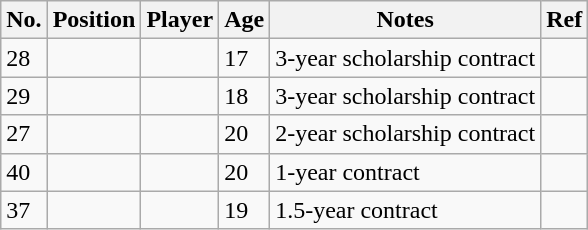<table class="wikitable plainrowheaders sortable" style="text-align:center; text-align:left">
<tr>
<th scope="col">No.</th>
<th scope="col">Position</th>
<th scope="col">Player</th>
<th scope="col">Age</th>
<th scope="col">Notes</th>
<th class="unsortable" scope="col">Ref</th>
</tr>
<tr>
<td>28</td>
<td></td>
<td></td>
<td>17</td>
<td>3-year scholarship contract</td>
<td></td>
</tr>
<tr>
<td>29</td>
<td></td>
<td></td>
<td>18</td>
<td>3-year scholarship contract</td>
<td></td>
</tr>
<tr>
<td>27</td>
<td></td>
<td></td>
<td>20</td>
<td>2-year scholarship contract</td>
<td></td>
</tr>
<tr>
<td>40</td>
<td></td>
<td></td>
<td>20</td>
<td>1-year contract</td>
<td></td>
</tr>
<tr>
<td>37</td>
<td></td>
<td></td>
<td>19</td>
<td>1.5-year contract</td>
<td></td>
</tr>
</table>
